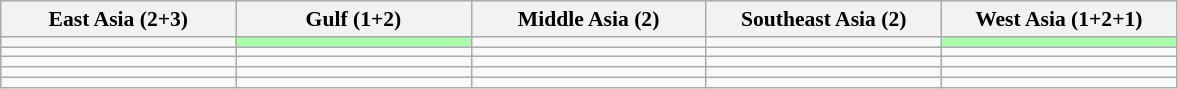<table class=wikitable style="font-size:90%;">
<tr>
<th width=150>East Asia (2+3)</th>
<th width=150>Gulf (1+2)</th>
<th width=150>Middle Asia (2)</th>
<th width=150>Southeast Asia (2)</th>
<th width=150>West Asia (1+2+1)</th>
</tr>
<tr>
<td></td>
<td bgcolor="#aaffaa"></td>
<td></td>
<td></td>
<td bgcolor="#aaffaa"></td>
</tr>
<tr>
<td></td>
<td></td>
<td></td>
<td></td>
<td></td>
</tr>
<tr>
<td></td>
<td></td>
<td></td>
<td></td>
<td></td>
</tr>
<tr>
<td></td>
<td></td>
<td></td>
<td></td>
<td></td>
</tr>
<tr>
<td></td>
<td></td>
<td></td>
<td></td>
<td></td>
</tr>
</table>
